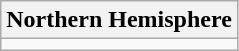<table class="wikitable">
<tr>
<th>Northern Hemisphere</th>
</tr>
<tr>
<td></td>
</tr>
</table>
